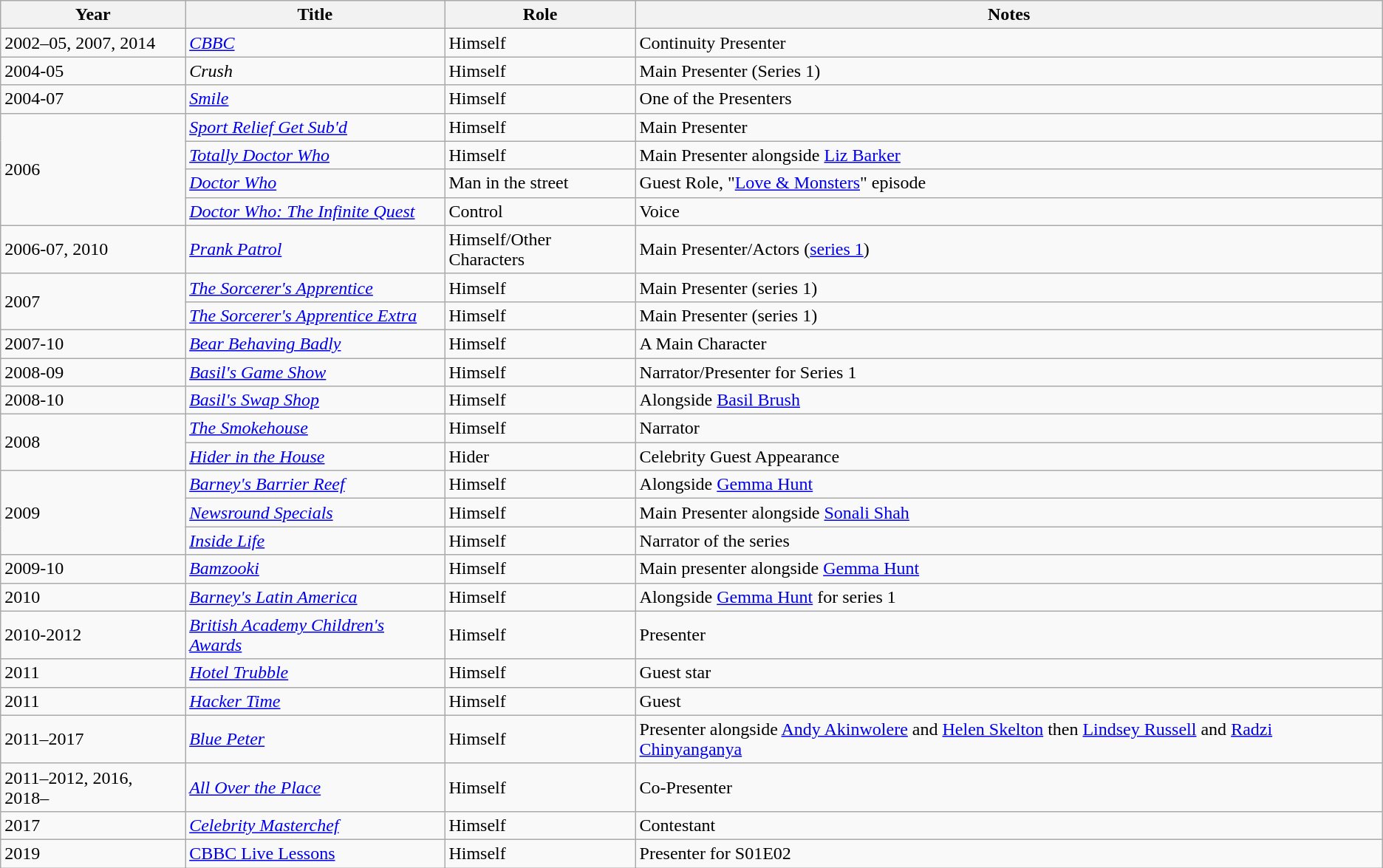<table class="wikitable">
<tr>
<th>Year</th>
<th>Title</th>
<th>Role</th>
<th>Notes</th>
</tr>
<tr>
<td>2002–05, 2007, 2014</td>
<td><em><a href='#'>CBBC</a></em></td>
<td>Himself</td>
<td>Continuity Presenter</td>
</tr>
<tr>
<td>2004-05</td>
<td><em>Crush</em></td>
<td>Himself</td>
<td>Main Presenter (Series 1)</td>
</tr>
<tr>
<td>2004-07</td>
<td><em><a href='#'>Smile</a></em></td>
<td>Himself</td>
<td>One of the Presenters</td>
</tr>
<tr>
<td rowspan=4>2006</td>
<td><em><a href='#'>Sport Relief Get Sub'd</a></em></td>
<td>Himself</td>
<td>Main Presenter</td>
</tr>
<tr>
<td><em><a href='#'>Totally Doctor Who</a></em></td>
<td>Himself</td>
<td>Main Presenter alongside <a href='#'>Liz Barker</a></td>
</tr>
<tr>
<td><em><a href='#'>Doctor Who</a></em></td>
<td>Man in the street</td>
<td>Guest Role, "<a href='#'>Love & Monsters</a>" episode</td>
</tr>
<tr>
<td><em><a href='#'>Doctor Who: The Infinite Quest</a></em></td>
<td>Control</td>
<td>Voice</td>
</tr>
<tr>
<td>2006-07, 2010</td>
<td><em><a href='#'>Prank Patrol</a></em></td>
<td>Himself/Other Characters</td>
<td>Main Presenter/Actors (<a href='#'>series 1</a>)</td>
</tr>
<tr>
<td rowspan=2>2007</td>
<td><em><a href='#'>The Sorcerer's Apprentice</a></em></td>
<td>Himself</td>
<td>Main Presenter (series 1)</td>
</tr>
<tr>
<td><em><a href='#'>The Sorcerer's Apprentice Extra</a></em></td>
<td>Himself</td>
<td>Main Presenter (series 1)</td>
</tr>
<tr>
<td>2007-10</td>
<td><em><a href='#'>Bear Behaving Badly</a></em></td>
<td>Himself</td>
<td>A Main Character</td>
</tr>
<tr>
<td>2008-09</td>
<td><em><a href='#'>Basil's Game Show</a></em></td>
<td>Himself</td>
<td>Narrator/Presenter for Series 1</td>
</tr>
<tr>
<td>2008-10</td>
<td><em><a href='#'>Basil's Swap Shop</a></em></td>
<td>Himself</td>
<td>Alongside <a href='#'>Basil Brush</a></td>
</tr>
<tr>
<td rowspan=2>2008</td>
<td><em><a href='#'>The Smokehouse</a></em></td>
<td>Himself</td>
<td>Narrator</td>
</tr>
<tr>
<td><em><a href='#'>Hider in the House</a></em></td>
<td>Hider</td>
<td>Celebrity Guest Appearance</td>
</tr>
<tr>
<td rowspan=3>2009</td>
<td><em><a href='#'>Barney's Barrier Reef</a></em></td>
<td>Himself</td>
<td>Alongside <a href='#'>Gemma Hunt</a></td>
</tr>
<tr>
<td><em><a href='#'>Newsround Specials</a></em></td>
<td>Himself</td>
<td>Main Presenter alongside <a href='#'>Sonali Shah</a></td>
</tr>
<tr>
<td><em><a href='#'>Inside Life</a></em></td>
<td>Himself</td>
<td>Narrator of the series</td>
</tr>
<tr>
<td>2009-10</td>
<td><em><a href='#'>Bamzooki</a></em></td>
<td>Himself</td>
<td>Main presenter alongside <a href='#'>Gemma Hunt</a></td>
</tr>
<tr>
<td>2010</td>
<td><em><a href='#'>Barney's Latin America</a></em></td>
<td>Himself</td>
<td>Alongside <a href='#'>Gemma Hunt</a> for series 1</td>
</tr>
<tr>
<td>2010-2012</td>
<td><em><a href='#'>British Academy Children's Awards</a></em></td>
<td>Himself</td>
<td>Presenter</td>
</tr>
<tr>
<td>2011</td>
<td><em><a href='#'>Hotel Trubble</a></em></td>
<td>Himself</td>
<td>Guest star</td>
</tr>
<tr>
<td>2011</td>
<td><em><a href='#'>Hacker Time</a></em></td>
<td>Himself</td>
<td>Guest</td>
</tr>
<tr>
<td>2011–2017</td>
<td><em><a href='#'>Blue Peter</a></em></td>
<td>Himself</td>
<td>Presenter alongside <a href='#'>Andy Akinwolere</a> and <a href='#'>Helen Skelton</a> then <a href='#'>Lindsey Russell</a> and <a href='#'>Radzi Chinyanganya</a></td>
</tr>
<tr>
<td>2011–2012, 2016, 2018–</td>
<td><em><a href='#'>All Over the Place</a></em></td>
<td>Himself</td>
<td>Co-Presenter</td>
</tr>
<tr>
<td>2017</td>
<td><a href='#'><em>Celebrity Masterchef</em></a></td>
<td>Himself</td>
<td>Contestant</td>
</tr>
<tr>
<td>2019</td>
<td><a href='#'>CBBC Live Lessons</a></td>
<td>Himself</td>
<td>Presenter for S01E02</td>
</tr>
</table>
